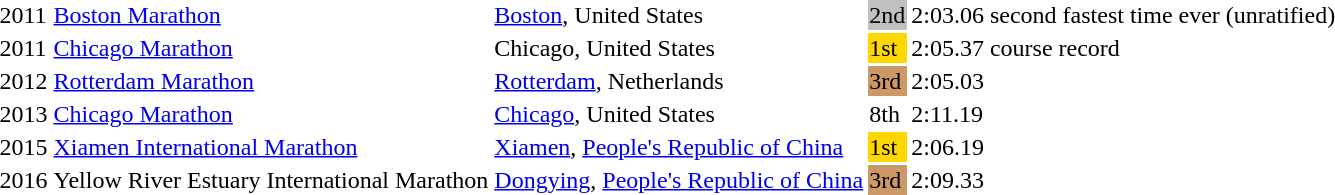<table>
<tr>
<td>2011</td>
<td><a href='#'>Boston Marathon</a></td>
<td><a href='#'>Boston</a>, United States</td>
<td bgcolor="silver">2nd</td>
<td>2:03.06 second fastest time ever (unratified)</td>
</tr>
<tr>
<td>2011</td>
<td><a href='#'>Chicago Marathon</a></td>
<td>Chicago, United States</td>
<td bgcolor="gold">1st</td>
<td>2:05.37 course record</td>
</tr>
<tr>
<td>2012</td>
<td><a href='#'>Rotterdam Marathon</a></td>
<td><a href='#'>Rotterdam</a>, Netherlands</td>
<td bgcolor=cc9966>3rd</td>
<td>2:05.03</td>
</tr>
<tr>
<td>2013</td>
<td><a href='#'>Chicago Marathon</a></td>
<td><a href='#'>Chicago</a>, United States</td>
<td>8th</td>
<td>2:11.19</td>
</tr>
<tr>
<td>2015</td>
<td><a href='#'>Xiamen International Marathon</a></td>
<td><a href='#'>Xiamen</a>, <a href='#'>People's Republic of China</a></td>
<td bgcolor="gold">1st</td>
<td>2:06.19</td>
</tr>
<tr>
<td>2016</td>
<td>Yellow River Estuary International Marathon</td>
<td><a href='#'>Dongying</a>, <a href='#'>People's Republic of China</a></td>
<td bgcolor=cc9966>3rd</td>
<td>2:09.33</td>
</tr>
</table>
